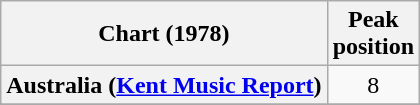<table class="wikitable sortable plainrowheaders">
<tr>
<th>Chart (1978)</th>
<th>Peak<br>position</th>
</tr>
<tr>
<th scope="row">Australia (<a href='#'>Kent Music Report</a>)</th>
<td align="center">8</td>
</tr>
<tr>
</tr>
<tr>
</tr>
<tr>
</tr>
<tr>
</tr>
<tr>
</tr>
</table>
